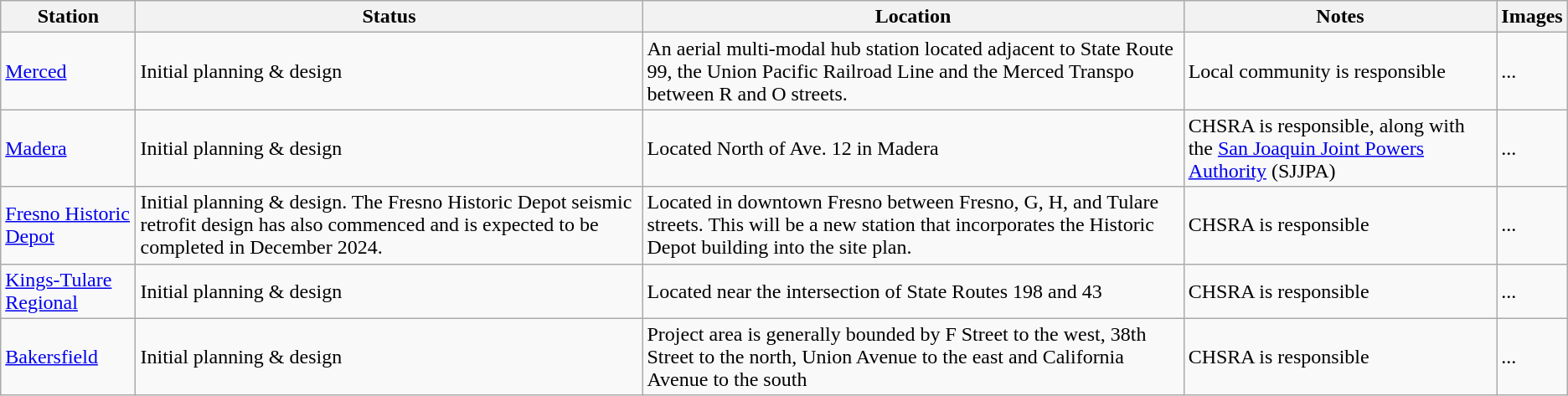<table class="wikitable">
<tr>
<th>Station</th>
<th>Status</th>
<th>Location</th>
<th>Notes</th>
<th>Images</th>
</tr>
<tr>
<td><a href='#'>Merced</a></td>
<td>Initial planning & design</td>
<td>An aerial multi-modal hub station located adjacent to State Route 99, the Union Pacific Railroad Line and the Merced Transpo between R and O streets.</td>
<td>Local community is responsible</td>
<td>...</td>
</tr>
<tr>
<td><a href='#'>Madera</a></td>
<td>Initial planning & design</td>
<td>Located North of Ave. 12 in Madera</td>
<td>CHSRA is responsible, along with the <a href='#'>San Joaquin Joint Powers Authority</a> (SJJPA)</td>
<td>...</td>
</tr>
<tr>
<td><a href='#'>Fresno Historic Depot</a></td>
<td>Initial planning & design. The Fresno Historic Depot seismic retrofit design has also commenced and is expected to be completed in December 2024.</td>
<td>Located in downtown Fresno between Fresno, G, H, and Tulare streets. This will be a new station that incorporates the Historic Depot building into the site plan.</td>
<td>CHSRA is responsible</td>
<td>...</td>
</tr>
<tr>
<td><a href='#'>Kings-Tulare Regional</a></td>
<td>Initial planning & design</td>
<td>Located near the intersection of State Routes 198 and 43</td>
<td>CHSRA is responsible</td>
<td>...</td>
</tr>
<tr>
<td><a href='#'>Bakersfield</a></td>
<td>Initial planning & design</td>
<td>Project area is generally bounded by F Street to the west, 38th Street to the north, Union Avenue to the east and California Avenue to the south</td>
<td>CHSRA is responsible</td>
<td>...</td>
</tr>
</table>
